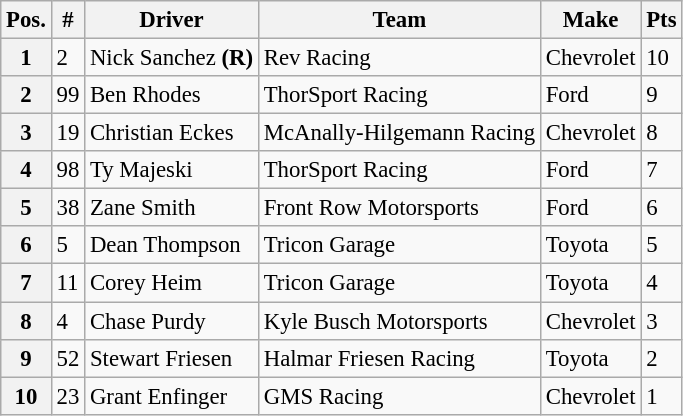<table class="wikitable" style="font-size:95%">
<tr>
<th>Pos.</th>
<th>#</th>
<th>Driver</th>
<th>Team</th>
<th>Make</th>
<th>Pts</th>
</tr>
<tr>
<th>1</th>
<td>2</td>
<td>Nick Sanchez <strong>(R)</strong></td>
<td>Rev Racing</td>
<td>Chevrolet</td>
<td>10</td>
</tr>
<tr>
<th>2</th>
<td>99</td>
<td>Ben Rhodes</td>
<td>ThorSport Racing</td>
<td>Ford</td>
<td>9</td>
</tr>
<tr>
<th>3</th>
<td>19</td>
<td>Christian Eckes</td>
<td>McAnally-Hilgemann Racing</td>
<td>Chevrolet</td>
<td>8</td>
</tr>
<tr>
<th>4</th>
<td>98</td>
<td>Ty Majeski</td>
<td>ThorSport Racing</td>
<td>Ford</td>
<td>7</td>
</tr>
<tr>
<th>5</th>
<td>38</td>
<td>Zane Smith</td>
<td>Front Row Motorsports</td>
<td>Ford</td>
<td>6</td>
</tr>
<tr>
<th>6</th>
<td>5</td>
<td>Dean Thompson</td>
<td>Tricon Garage</td>
<td>Toyota</td>
<td>5</td>
</tr>
<tr>
<th>7</th>
<td>11</td>
<td>Corey Heim</td>
<td>Tricon Garage</td>
<td>Toyota</td>
<td>4</td>
</tr>
<tr>
<th>8</th>
<td>4</td>
<td>Chase Purdy</td>
<td>Kyle Busch Motorsports</td>
<td>Chevrolet</td>
<td>3</td>
</tr>
<tr>
<th>9</th>
<td>52</td>
<td>Stewart Friesen</td>
<td>Halmar Friesen Racing</td>
<td>Toyota</td>
<td>2</td>
</tr>
<tr>
<th>10</th>
<td>23</td>
<td>Grant Enfinger</td>
<td>GMS Racing</td>
<td>Chevrolet</td>
<td>1</td>
</tr>
</table>
